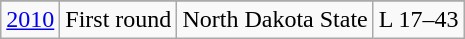<table class="wikitable">
<tr>
</tr>
<tr align="center">
<td><a href='#'>2010</a></td>
<td>First round</td>
<td>North Dakota State</td>
<td>L 17–43</td>
</tr>
</table>
